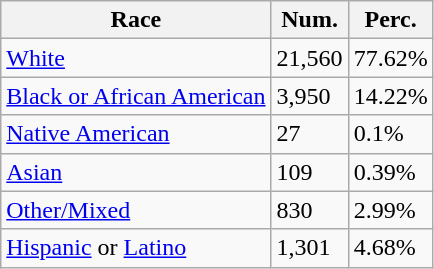<table class="wikitable">
<tr>
<th>Race</th>
<th>Num.</th>
<th>Perc.</th>
</tr>
<tr>
<td><a href='#'>White</a></td>
<td>21,560</td>
<td>77.62%</td>
</tr>
<tr>
<td><a href='#'>Black or African American</a></td>
<td>3,950</td>
<td>14.22%</td>
</tr>
<tr>
<td><a href='#'>Native American</a></td>
<td>27</td>
<td>0.1%</td>
</tr>
<tr>
<td><a href='#'>Asian</a></td>
<td>109</td>
<td>0.39%</td>
</tr>
<tr>
<td><a href='#'>Other/Mixed</a></td>
<td>830</td>
<td>2.99%</td>
</tr>
<tr>
<td><a href='#'>Hispanic</a> or <a href='#'>Latino</a></td>
<td>1,301</td>
<td>4.68%</td>
</tr>
</table>
